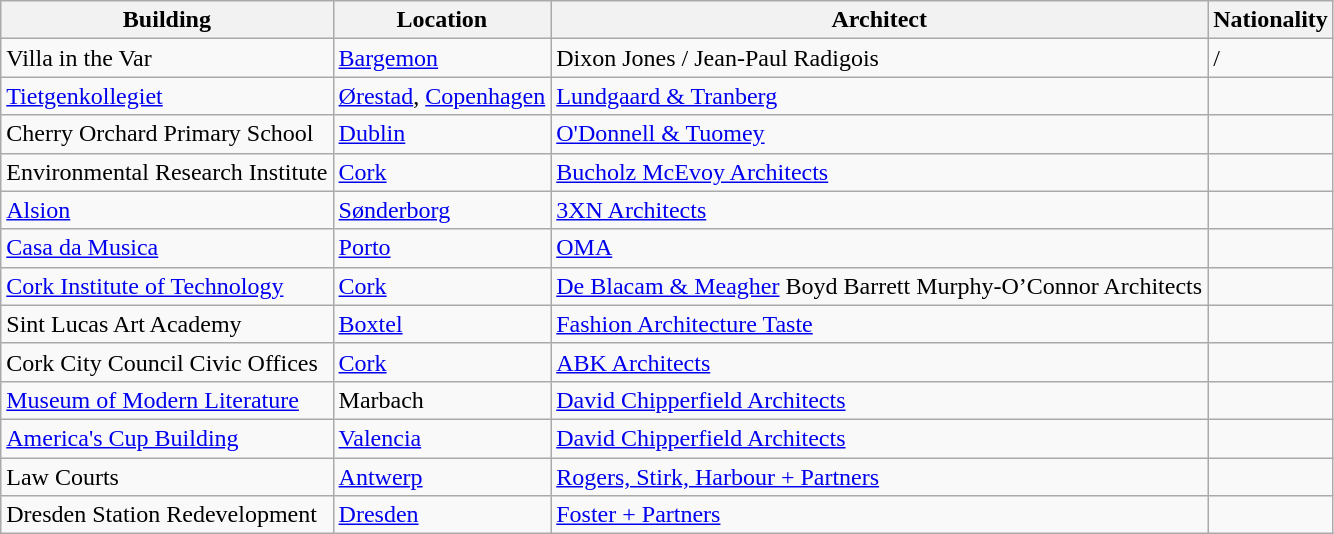<table class="wikitable" border="1">
<tr>
<th header 1>Building</th>
<th header 2>Location</th>
<th header 3>Architect</th>
<th header 4>Nationality</th>
</tr>
<tr>
<td row 1, cell 1>Villa in the Var</td>
<td row 1, cell 2><a href='#'>Bargemon</a><br></td>
<td row 1, cell 3>Dixon Jones / Jean-Paul Radigois</td>
<td row 1, cell 4>/</td>
</tr>
<tr>
<td row 2, cell 1><a href='#'>Tietgenkollegiet</a></td>
<td row 2, cell 2><a href='#'>Ørestad</a>, <a href='#'>Copenhagen</a><br> </td>
<td row 2, cell 3><a href='#'>Lundgaard & Tranberg</a></td>
<td row 2, cell 4></td>
</tr>
<tr>
<td row 3, cell 1>Cherry Orchard Primary School</td>
<td row 3, cell 2><a href='#'>Dublin</a><br></td>
<td row 3, cell 3><a href='#'>O'Donnell & Tuomey</a></td>
<td row 3, cell 4></td>
</tr>
<tr>
<td row 4, cell 1>Environmental Research Institute</td>
<td row 4, cell 2><a href='#'>Cork</a><br></td>
<td row 4, cell 3><a href='#'>Bucholz McEvoy Architects</a></td>
<td row 4, cell 4></td>
</tr>
<tr>
<td row 5, cell 1><a href='#'>Alsion</a></td>
<td row 5, cell 2><a href='#'>Sønderborg</a><br></td>
<td row 5, cell 3><a href='#'>3XN Architects</a></td>
<td row 5, cell 4></td>
</tr>
<tr>
<td row 6, cell 1><a href='#'>Casa da Musica</a></td>
<td row 6, cell 2><a href='#'>Porto</a><br></td>
<td row 6, cell 3><a href='#'>OMA</a></td>
<td row 6, cell 4></td>
</tr>
<tr>
<td row 7, cell 1><a href='#'>Cork Institute of Technology</a></td>
<td row 7, cell 2><a href='#'>Cork</a><br></td>
<td row 7, cell 3><a href='#'>De Blacam & Meagher</a> Boyd Barrett Murphy-O’Connor Architects</td>
<td row 7, cell 4></td>
</tr>
<tr>
<td row 8, cell 1>Sint Lucas Art Academy</td>
<td row 8, cell 2><a href='#'>Boxtel</a><br> </td>
<td row 8, cell 3><a href='#'>Fashion Architecture Taste</a></td>
<td row 8, cell 4></td>
</tr>
<tr>
<td row 9, cell 1>Cork City Council Civic Offices</td>
<td row 9, cell 2><a href='#'>Cork</a><br></td>
<td row 9, cell 3><a href='#'>ABK Architects</a></td>
<td row 9, cell 4></td>
</tr>
<tr>
<td row 10, cell 1><a href='#'>Museum of Modern Literature</a></td>
<td row 10, cell 2>Marbach<br></td>
<td row 10, cell 3><a href='#'>David Chipperfield Architects</a></td>
<td row 10, cell 4></td>
</tr>
<tr>
<td row 11, cell 1><a href='#'>America's Cup Building</a></td>
<td row 11, cell 2><a href='#'>Valencia</a><br> </td>
<td row 11, cell 3><a href='#'>David Chipperfield Architects</a></td>
<td row 11, cell 4></td>
</tr>
<tr>
<td row 12, cell 1>Law Courts</td>
<td row 12, cell 2><a href='#'>Antwerp</a><br></td>
<td row 12, cell 3><a href='#'>Rogers, Stirk, Harbour + Partners</a></td>
<td row 12, cell 4></td>
</tr>
<tr>
<td row 13, cell 1>Dresden Station Redevelopment</td>
<td row 13, cell 2><a href='#'>Dresden</a><br></td>
<td row 13, cell 3><a href='#'>Foster + Partners</a></td>
<td row 13, cell 4></td>
</tr>
</table>
